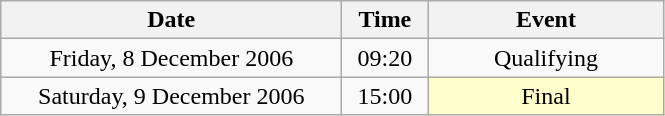<table class = "wikitable" style="text-align:center;">
<tr>
<th width=220>Date</th>
<th width=50>Time</th>
<th width=150>Event</th>
</tr>
<tr>
<td>Friday, 8 December 2006</td>
<td>09:20</td>
<td>Qualifying</td>
</tr>
<tr>
<td>Saturday, 9 December 2006</td>
<td>15:00</td>
<td bgcolor=ffffcc>Final</td>
</tr>
</table>
